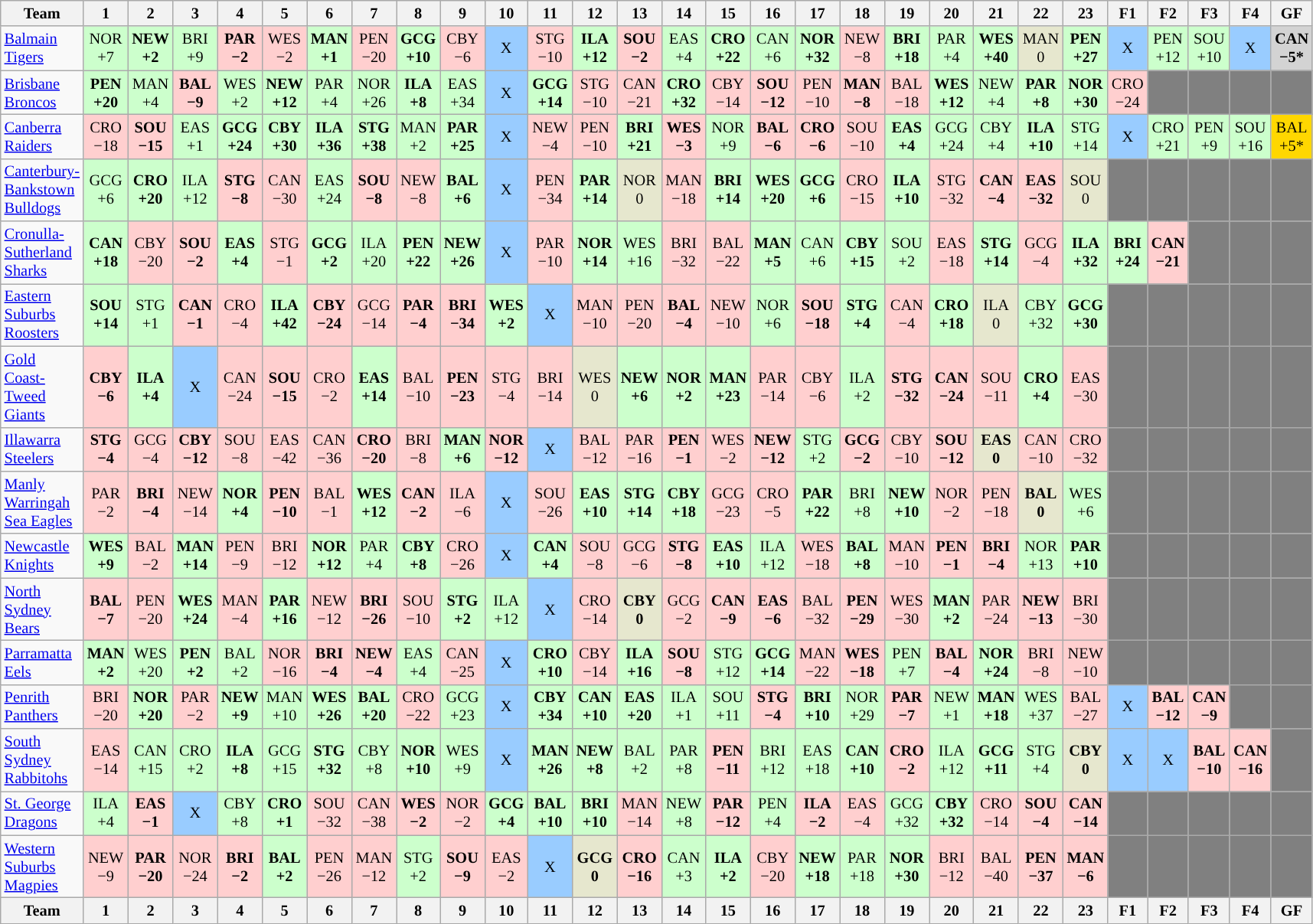<table class="wikitable sortable" style="font-size:85%; text-align:center; width:90%">
<tr valign="top">
<th valign="middle">Team</th>
<th>1</th>
<th>2</th>
<th>3</th>
<th>4</th>
<th>5</th>
<th>6</th>
<th>7</th>
<th>8</th>
<th>9</th>
<th>10</th>
<th>11</th>
<th>12</th>
<th>13</th>
<th>14</th>
<th>15</th>
<th>16</th>
<th>17</th>
<th>18</th>
<th>19</th>
<th>20</th>
<th>21</th>
<th>22</th>
<th>23</th>
<th>F1</th>
<th>F2</th>
<th>F3</th>
<th>F4</th>
<th>GF</th>
</tr>
<tr>
<td align="left"><a href='#'>Balmain Tigers</a></td>
<td style="background:#cfc;">NOR<br>+7</td>
<td style="background:#cfc;"><strong>NEW<br>+2</strong></td>
<td style="background:#cfc;">BRI<br>+9</td>
<td style="background:#FFCFCF;"><strong>PAR<br>−2</strong></td>
<td style="background:#FFCFCF;">WES<br>−2</td>
<td style="background:#cfc;"><strong>MAN<br>+1</strong></td>
<td style="background:#FFCFCF;">PEN<br>−20</td>
<td style="background:#cfc;"><strong>GCG<br>+10</strong></td>
<td style="background:#FFCFCF;">CBY<br>−6</td>
<td style="background:#99ccff;">X</td>
<td style="background:#FFCFCF;">STG<br>−10</td>
<td style="background:#cfc;"><strong>ILA<br>+12</strong></td>
<td style="background:#FFCFCF;"><strong>SOU<br>−2</strong></td>
<td style="background:#cfc;">EAS<br>+4</td>
<td style="background:#cfc;"><strong>CRO<br>+22</strong></td>
<td style="background:#cfc;">CAN<br>+6</td>
<td style="background:#cfc;"><strong>NOR<br>+32</strong></td>
<td style="background:#FFCFCF;">NEW<br>−8</td>
<td style="background:#cfc;"><strong>BRI<br>+18</strong></td>
<td style="background:#cfc;">PAR<br>+4</td>
<td style="background:#cfc;"><strong>WES<br>+40</strong></td>
<td style="background:#E6E7CE">MAN<br>0</td>
<td style="background:#cfc;"><strong>PEN<br>+27</strong></td>
<td style="background:#99ccff;">X</td>
<td style="background:#cfc;">PEN<br>+12</td>
<td style="background:#cfc;">SOU<br>+10</td>
<td style="background:#99ccff;">X</td>
<td style="background:#D3D3D3;"><strong>CAN<br>−5*</strong></td>
</tr>
<tr>
<td align="left"><a href='#'>Brisbane Broncos</a></td>
<td style="background:#cfc;"><strong>PEN<br>+20</strong></td>
<td style="background:#cfc;">MAN<br>+4</td>
<td style="background:#FFCFCF;"><strong>BAL<br>−9</strong></td>
<td style="background:#cfc;">WES<br>+2</td>
<td style="background:#cfc;"><strong>NEW<br>+12</strong></td>
<td style="background:#cfc;">PAR<br>+4</td>
<td style="background:#cfc;">NOR<br>+26</td>
<td style="background:#cfc;"><strong>ILA<br>+8</strong></td>
<td style="background:#cfc;">EAS<br>+34</td>
<td style="background:#99ccff;">X</td>
<td style="background:#cfc;"><strong>GCG<br>+14</strong></td>
<td style="background:#FFCFCF;">STG<br>−10</td>
<td style="background:#FFCFCF;">CAN<br>−21</td>
<td style="background:#cfc;"><strong>CRO<br>+32</strong></td>
<td style="background:#FFCFCF;">CBY<br>−14</td>
<td style="background:#FFCFCF;"><strong>SOU<br>−12</strong></td>
<td style="background:#FFCFCF;">PEN<br>−10</td>
<td style="background:#FFCFCF;"><strong>MAN<br>−8</strong></td>
<td style="background:#FFCFCF;">BAL<br>−18</td>
<td style="background:#cfc;"><strong>WES<br>+12</strong></td>
<td style="background:#cfc;">NEW<br>+4</td>
<td style="background:#cfc;"><strong>PAR<br>+8</strong></td>
<td style="background:#cfc;"><strong>NOR<br>+30</strong></td>
<td style="background:#FFCFCF;">CRO<br>−24</td>
<td style="background:#808080;"></td>
<td style="background:#808080;"></td>
<td style="background:#808080;"></td>
<td style="background:#808080;"></td>
</tr>
<tr>
<td align="left"><a href='#'>Canberra Raiders</a></td>
<td style="background:#FFCFCF;">CRO<br>−18</td>
<td style="background:#FFCFCF;"><strong>SOU<br>−15</strong></td>
<td style="background:#cfc;">EAS<br>+1</td>
<td style="background:#cfc;"><strong>GCG<br>+24</strong></td>
<td style="background:#cfc;"><strong>CBY<br>+30</strong></td>
<td style="background:#cfc;"><strong>ILA<br>+36</strong></td>
<td style="background:#cfc;"><strong>STG<br>+38</strong></td>
<td style="background:#cfc;">MAN<br>+2</td>
<td style="background:#cfc;"><strong>PAR<br>+25</strong></td>
<td style="background:#99ccff;">X</td>
<td style="background:#FFCFCF;">NEW<br>−4</td>
<td style="background:#FFCFCF;">PEN<br>−10</td>
<td style="background:#cfc;"><strong>BRI<br>+21</strong></td>
<td style="background:#FFCFCF;"><strong>WES<br>−3</strong></td>
<td style="background:#cfc;">NOR<br>+9</td>
<td style="background:#FFCFCF;"><strong>BAL<br>−6</strong></td>
<td style="background:#FFCFCF;"><strong>CRO<br>−6</strong></td>
<td style="background:#FFCFCF;">SOU<br>−10</td>
<td style="background:#cfc;"><strong>EAS<br>+4</strong></td>
<td style="background:#cfc;">GCG<br>+24</td>
<td style="background:#cfc;">CBY<br>+4</td>
<td style="background:#cfc;"><strong>ILA<br>+10</strong></td>
<td style="background:#cfc;">STG<br>+14</td>
<td style="background:#99ccff;">X</td>
<td style="background:#cfc;">CRO<br>+21</td>
<td style="background:#cfc;">PEN<br>+9</td>
<td style="background:#cfc;">SOU<br>+16</td>
<td style="background:#FFD700;">BAL<br>+5*</td>
</tr>
<tr>
<td align="left"><a href='#'>Canterbury-Bankstown Bulldogs</a></td>
<td style="background:#cfc;">GCG<br>+6</td>
<td style="background:#cfc;"><strong>CRO<br>+20</strong></td>
<td style="background:#cfc;">ILA<br>+12</td>
<td style="background:#FFCFCF;"><strong>STG<br>−8</strong></td>
<td style="background:#FFCFCF;">CAN<br>−30</td>
<td style="background:#cfc;">EAS<br>+24</td>
<td style="background:#FFCFCF;"><strong>SOU<br>−8</strong></td>
<td style="background:#FFCFCF;">NEW<br>−8</td>
<td style="background:#cfc;"><strong>BAL<br>+6</strong></td>
<td style="background:#99ccff;">X</td>
<td style="background:#FFCFCF;">PEN<br>−34</td>
<td style="background:#cfc;"><strong>PAR<br>+14</strong></td>
<td style="background:#E6E7CE">NOR<br>0</td>
<td style="background:#FFCFCF;">MAN<br>−18</td>
<td style="background:#cfc;"><strong>BRI<br>+14</strong></td>
<td style="background:#cfc;"><strong>WES<br>+20</strong></td>
<td style="background:#cfc;"><strong>GCG<br>+6</strong></td>
<td style="background:#FFCFCF;">CRO<br>−15</td>
<td style="background:#cfc;"><strong>ILA<br>+10</strong></td>
<td style="background:#FFCFCF;">STG<br>−32</td>
<td style="background:#FFCFCF;"><strong>CAN<br>−4</strong></td>
<td style="background:#FFCFCF;"><strong>EAS<br>−32</strong></td>
<td style="background:#E6E7CE">SOU<br>0</td>
<td style="background:#808080;"></td>
<td style="background:#808080;"></td>
<td style="background:#808080;"></td>
<td style="background:#808080;"></td>
<td style="background:#808080;"></td>
</tr>
<tr>
<td align="left"><a href='#'>Cronulla-Sutherland Sharks</a></td>
<td style="background:#cfc;"><strong>CAN<br>+18</strong></td>
<td style="background:#FFCFCF;">CBY<br>−20</td>
<td style="background:#FFCFCF;"><strong>SOU<br>−2</strong></td>
<td style="background:#cfc;"><strong>EAS<br>+4</strong></td>
<td style="background:#FFCFCF;">STG<br>−1</td>
<td style="background:#cfc;"><strong>GCG<br>+2</strong></td>
<td style="background:#cfc;">ILA<br>+20</td>
<td style="background:#cfc;"><strong>PEN<br>+22</strong></td>
<td style="background:#cfc;"><strong>NEW<br>+26</strong></td>
<td style="background:#99ccff;">X</td>
<td style="background:#FFCFCF;">PAR<br>−10</td>
<td style="background:#cfc;"><strong>NOR<br>+14</strong></td>
<td style="background:#cfc;">WES<br>+16</td>
<td style="background:#FFCFCF;">BRI<br>−32</td>
<td style="background:#FFCFCF;">BAL<br>−22</td>
<td style="background:#cfc;"><strong>MAN<br>+5</strong></td>
<td style="background:#cfc;">CAN<br>+6</td>
<td style="background:#cfc;"><strong>CBY<br>+15</strong></td>
<td style="background:#cfc;">SOU<br>+2</td>
<td style="background:#FFCFCF;">EAS<br>−18</td>
<td style="background:#cfc;"><strong>STG<br>+14</strong></td>
<td style="background:#FFCFCF;">GCG<br>−4</td>
<td style="background:#cfc;"><strong>ILA<br>+32</strong></td>
<td style="background:#cfc;"><strong>BRI<br>+24</strong></td>
<td style="background:#FFCFCF;"><strong>CAN<br>−21</strong></td>
<td style="background:#808080;"></td>
<td style="background:#808080;"></td>
<td style="background:#808080;"></td>
</tr>
<tr>
<td align="left"><a href='#'>Eastern Suburbs Roosters</a></td>
<td style="background:#cfc;"><strong>SOU<br>+14</strong></td>
<td style="background:#cfc;">STG<br>+1</td>
<td style="background:#FFCFCF;"><strong>CAN<br>−1</strong></td>
<td style="background:#FFCFCF;">CRO<br>−4</td>
<td style="background:#cfc;"><strong>ILA<br>+42</strong></td>
<td style="background:#FFCFCF;"><strong>CBY<br>−24</strong></td>
<td style="background:#FFCFCF;">GCG<br>−14</td>
<td style="background:#FFCFCF;"><strong>PAR<br>−4</strong></td>
<td style="background:#FFCFCF;"><strong>BRI<br>−34</strong></td>
<td style="background:#cfc;"><strong>WES<br>+2</strong></td>
<td style="background:#99ccff;">X</td>
<td style="background:#FFCFCF;">MAN<br>−10</td>
<td style="background:#FFCFCF;">PEN<br>−20</td>
<td style="background:#FFCFCF;"><strong>BAL<br>−4</strong></td>
<td style="background:#FFCFCF;">NEW<br>−10</td>
<td style="background:#cfc;">NOR<br>+6</td>
<td style="background:#FFCFCF;"><strong>SOU<br>−18</strong></td>
<td style="background:#cfc;"><strong>STG<br>+4</strong></td>
<td style="background:#FFCFCF;">CAN<br>−4</td>
<td style="background:#cfc;"><strong>CRO<br>+18</strong></td>
<td style="background:#E6E7CE">ILA<br>0</td>
<td style="background:#cfc;">CBY<br>+32</td>
<td style="background:#cfc;"><strong>GCG<br>+30</strong></td>
<td style="background:#808080;"></td>
<td style="background:#808080;"></td>
<td style="background:#808080;"></td>
<td style="background:#808080;"></td>
<td style="background:#808080;"></td>
</tr>
<tr>
<td align="left"><a href='#'>Gold Coast-Tweed Giants</a></td>
<td style="background:#FFCFCF;"><strong>CBY<br>−6</strong></td>
<td style="background:#cfc;"><strong>ILA<br>+4</strong></td>
<td style="background:#99ccff;">X</td>
<td style="background:#FFCFCF;">CAN<br>−24</td>
<td style="background:#FFCFCF;"><strong>SOU<br>−15</strong></td>
<td style="background:#FFCFCF;">CRO<br>−2</td>
<td style="background:#cfc;"><strong>EAS<br>+14</strong></td>
<td style="background:#FFCFCF;">BAL<br>−10</td>
<td style="background:#FFCFCF;"><strong>PEN<br>−23</strong></td>
<td style="background:#FFCFCF;">STG<br>−4</td>
<td style="background:#FFCFCF;">BRI<br>−14</td>
<td style="background:#E6E7CE">WES<br>0</td>
<td style="background:#cfc;"><strong>NEW<br>+6</strong></td>
<td style="background:#cfc;"><strong>NOR<br>+2</strong></td>
<td style="background:#cfc;"><strong>MAN<br>+23</strong></td>
<td style="background:#FFCFCF;">PAR<br>−14</td>
<td style="background:#FFCFCF;">CBY<br>−6</td>
<td style="background:#cfc;">ILA<br>+2</td>
<td style="background:#FFCFCF;"><strong>STG<br>−32</strong></td>
<td style="background:#FFCFCF;"><strong>CAN<br>−24</strong></td>
<td style="background:#FFCFCF;">SOU<br>−11</td>
<td style="background:#cfc;"><strong>CRO<br>+4</strong></td>
<td style="background:#FFCFCF;">EAS<br>−30</td>
<td style="background:#808080;"></td>
<td style="background:#808080;"></td>
<td style="background:#808080;"></td>
<td style="background:#808080;"></td>
<td style="background:#808080;"></td>
</tr>
<tr>
<td align="left"><a href='#'>Illawarra Steelers</a></td>
<td style="background:#FFCFCF;"><strong>STG<br>−4</strong></td>
<td style="background:#FFCFCF;">GCG<br>−4</td>
<td style="background:#FFCFCF;"><strong>CBY<br>−12</strong></td>
<td style="background:#FFCFCF;">SOU<br>−8</td>
<td style="background:#FFCFCF;">EAS<br>−42</td>
<td style="background:#FFCFCF;">CAN<br>−36</td>
<td style="background:#FFCFCF;"><strong>CRO<br>−20</strong></td>
<td style="background:#FFCFCF;">BRI<br>−8</td>
<td style="background:#cfc;"><strong>MAN<br>+6</strong></td>
<td style="background:#FFCFCF;"><strong>NOR<br>−12</strong></td>
<td style="background:#99ccff;">X</td>
<td style="background:#FFCFCF;">BAL<br>−12</td>
<td style="background:#FFCFCF;">PAR<br>−16</td>
<td style="background:#FFCFCF;"><strong>PEN<br>−1</strong></td>
<td style="background:#FFCFCF;">WES<br>−2</td>
<td style="background:#FFCFCF;"><strong>NEW<br>−12</strong></td>
<td style="background:#cfc;">STG<br>+2</td>
<td style="background:#FFCFCF;"><strong>GCG<br>−2</strong></td>
<td style="background:#FFCFCF;">CBY<br>−10</td>
<td style="background:#FFCFCF;"><strong>SOU<br>−12</strong></td>
<td style="background:#E6E7CE"><strong>EAS<br>0</strong></td>
<td style="background:#FFCFCF;">CAN<br>−10</td>
<td style="background:#FFCFCF;">CRO<br>−32</td>
<td style="background:#808080;"></td>
<td style="background:#808080;"></td>
<td style="background:#808080;"></td>
<td style="background:#808080;"></td>
<td style="background:#808080;"></td>
</tr>
<tr>
<td align="left"><a href='#'>Manly Warringah Sea Eagles</a></td>
<td style="background:#FFCFCF;">PAR<br>−2</td>
<td style="background:#FFCFCF;"><strong>BRI<br>−4</strong></td>
<td style="background:#FFCFCF;">NEW<br>−14</td>
<td style="background:#cfc;"><strong>NOR<br>+4</strong></td>
<td style="background:#FFCFCF;"><strong>PEN<br>−10</strong></td>
<td style="background:#FFCFCF;">BAL<br>−1</td>
<td style="background:#cfc;"><strong>WES<br>+12</strong></td>
<td style="background:#FFCFCF;"><strong>CAN<br>−2</strong></td>
<td style="background:#FFCFCF;">ILA<br>−6</td>
<td style="background:#99ccff;">X</td>
<td style="background:#FFCFCF;">SOU<br>−26</td>
<td style="background:#cfc;"><strong>EAS<br>+10</strong></td>
<td style="background:#cfc;"><strong>STG<br>+14</strong></td>
<td style="background:#cfc;"><strong>CBY<br>+18</strong></td>
<td style="background:#FFCFCF;">GCG<br>−23</td>
<td style="background:#FFCFCF;">CRO<br>−5</td>
<td style="background:#cfc;"><strong>PAR<br>+22</strong></td>
<td style="background:#cfc;">BRI<br>+8</td>
<td style="background:#cfc;"><strong>NEW<br>+10</strong></td>
<td style="background:#FFCFCF;">NOR<br>−2</td>
<td style="background:#FFCFCF;">PEN<br>−18</td>
<td style="background:#E6E7CE"><strong>BAL<br>0</strong></td>
<td style="background:#cfc;">WES<br>+6</td>
<td style="background:#808080;"></td>
<td style="background:#808080;"></td>
<td style="background:#808080;"></td>
<td style="background:#808080;"></td>
<td style="background:#808080;"></td>
</tr>
<tr>
<td align="left"><a href='#'>Newcastle Knights</a></td>
<td style="background:#cfc;"><strong>WES<br>+9</strong></td>
<td style="background:#FFCFCF;">BAL<br>−2</td>
<td style="background:#cfc;"><strong>MAN<br>+14</strong></td>
<td style="background:#FFCFCF;">PEN<br>−9</td>
<td style="background:#FFCFCF;">BRI<br>−12</td>
<td style="background:#cfc;"><strong>NOR<br>+12</strong></td>
<td style="background:#cfc;">PAR<br>+4</td>
<td style="background:#cfc;"><strong>CBY<br>+8</strong></td>
<td style="background:#FFCFCF;">CRO<br>−26</td>
<td style="background:#99ccff;">X</td>
<td style="background:#cfc;"><strong>CAN<br>+4</strong></td>
<td style="background:#FFCFCF;">SOU<br>−8</td>
<td style="background:#FFCFCF;">GCG<br>−6</td>
<td style="background:#FFCFCF;"><strong>STG<br>−8</strong></td>
<td style="background:#cfc;"><strong>EAS<br>+10</strong></td>
<td style="background:#cfc;">ILA<br>+12</td>
<td style="background:#FFCFCF;">WES<br>−18</td>
<td style="background:#cfc;"><strong>BAL<br>+8</strong></td>
<td style="background:#FFCFCF;">MAN<br>−10</td>
<td style="background:#FFCFCF;"><strong>PEN<br>−1</strong></td>
<td style="background:#FFCFCF;"><strong>BRI<br>−4</strong></td>
<td style="background:#cfc;">NOR<br>+13</td>
<td style="background:#cfc;"><strong>PAR<br>+10</strong></td>
<td style="background:#808080;"></td>
<td style="background:#808080;"></td>
<td style="background:#808080;"></td>
<td style="background:#808080;"></td>
<td style="background:#808080;"></td>
</tr>
<tr>
<td align="left"><a href='#'>North Sydney Bears</a></td>
<td style="background:#FFCFCF;"><strong>BAL<br>−7</strong></td>
<td style="background:#FFCFCF;">PEN<br>−20</td>
<td style="background:#cfc;"><strong>WES<br>+24</strong></td>
<td style="background:#FFCFCF;">MAN<br>−4</td>
<td style="background:#cfc;"><strong>PAR<br>+16</strong></td>
<td style="background:#FFCFCF;">NEW<br>−12</td>
<td style="background:#FFCFCF;"><strong>BRI<br>−26</strong></td>
<td style="background:#FFCFCF;">SOU<br>−10</td>
<td style="background:#cfc;"><strong>STG<br>+2</strong></td>
<td style="background:#cfc;">ILA<br>+12</td>
<td style="background:#99ccff;">X</td>
<td style="background:#FFCFCF;">CRO<br>−14</td>
<td style="background:#E6E7CE"><strong>CBY<br>0</strong></td>
<td style="background:#FFCFCF;">GCG<br>−2</td>
<td style="background:#FFCFCF;"><strong>CAN<br>−9</strong></td>
<td style="background:#FFCFCF;"><strong>EAS<br>−6</strong></td>
<td style="background:#FFCFCF;">BAL<br>−32</td>
<td style="background:#FFCFCF;"><strong>PEN<br>−29</strong></td>
<td style="background:#FFCFCF;">WES<br>−30</td>
<td style="background:#cfc;"><strong>MAN<br>+2</strong></td>
<td style="background:#FFCFCF;">PAR<br>−24</td>
<td style="background:#FFCFCF;"><strong>NEW<br>−13</strong></td>
<td style="background:#FFCFCF;">BRI<br>−30</td>
<td style="background:#808080;"></td>
<td style="background:#808080;"></td>
<td style="background:#808080;"></td>
<td style="background:#808080;"></td>
<td style="background:#808080;"></td>
</tr>
<tr>
<td align="left"><a href='#'>Parramatta Eels</a></td>
<td style="background:#cfc;"><strong>MAN<br>+2</strong></td>
<td style="background:#cfc;">WES<br>+20</td>
<td style="background:#cfc;"><strong>PEN<br>+2</strong></td>
<td style="background:#cfc;">BAL<br>+2</td>
<td style="background:#FFCFCF;">NOR<br>−16</td>
<td style="background:#FFCFCF;"><strong>BRI<br>−4</strong></td>
<td style="background:#FFCFCF;"><strong>NEW<br>−4</strong></td>
<td style="background:#cfc;">EAS<br>+4</td>
<td style="background:#FFCFCF;">CAN<br>−25</td>
<td style="background:#99ccff;">X</td>
<td style="background:#cfc;"><strong>CRO<br>+10</strong></td>
<td style="background:#FFCFCF;">CBY<br>−14</td>
<td style="background:#cfc;"><strong>ILA<br>+16</strong></td>
<td style="background:#FFCFCF;"><strong>SOU<br>−8</strong></td>
<td style="background:#cfc;">STG<br>+12</td>
<td style="background:#cfc;"><strong>GCG<br>+14</strong></td>
<td style="background:#FFCFCF;">MAN<br>−22</td>
<td style="background:#FFCFCF;"><strong>WES<br>−18</strong></td>
<td style="background:#cfc;">PEN<br>+7</td>
<td style="background:#FFCFCF;"><strong>BAL<br>−4</strong></td>
<td style="background:#cfc;"><strong>NOR<br>+24</strong></td>
<td style="background:#FFCFCF;">BRI<br>−8</td>
<td style="background:#FFCFCF;">NEW<br>−10</td>
<td style="background:#808080;"></td>
<td style="background:#808080;"></td>
<td style="background:#808080;"></td>
<td style="background:#808080;"></td>
<td style="background:#808080;"></td>
</tr>
<tr>
<td align="left"><a href='#'>Penrith Panthers</a></td>
<td style="background:#FFCFCF;">BRI<br>−20</td>
<td style="background:#cfc;"><strong>NOR<br>+20</strong></td>
<td style="background:#FFCFCF;">PAR<br>−2</td>
<td style="background:#cfc;"><strong>NEW<br>+9</strong></td>
<td style="background:#cfc;">MAN<br>+10</td>
<td style="background:#cfc;"><strong>WES<br>+26</strong></td>
<td style="background:#cfc;"><strong>BAL<br>+20</strong></td>
<td style="background:#FFCFCF;">CRO<br>−22</td>
<td style="background:#cfc;">GCG<br>+23</td>
<td style="background:#99ccff;">X</td>
<td style="background:#cfc;"><strong>CBY<br>+34</strong></td>
<td style="background:#cfc;"><strong>CAN<br>+10</strong></td>
<td style="background:#cfc;"><strong>EAS<br>+20</strong></td>
<td style="background:#cfc;">ILA<br>+1</td>
<td style="background:#cfc;">SOU<br>+11</td>
<td style="background:#FFCFCF;"><strong>STG<br>−4</strong></td>
<td style="background:#cfc;"><strong>BRI<br>+10</strong></td>
<td style="background:#cfc;">NOR<br>+29</td>
<td style="background:#FFCFCF;"><strong>PAR<br>−7</strong></td>
<td style="background:#cfc;">NEW<br>+1</td>
<td style="background:#cfc;"><strong>MAN<br>+18</strong></td>
<td style="background:#cfc;">WES<br>+37</td>
<td style="background:#FFCFCF;">BAL<br>−27</td>
<td style="background:#99ccff;">X</td>
<td style="background:#FFCFCF;"><strong>BAL<br>−12</strong></td>
<td style="background:#FFCFCF;"><strong>CAN<br>−9</strong></td>
<td style="background:#808080;"></td>
<td style="background:#808080;"></td>
</tr>
<tr>
<td align="left"><a href='#'>South Sydney Rabbitohs</a></td>
<td style="background:#FFCFCF;">EAS<br>−14</td>
<td style="background:#cfc;">CAN<br>+15</td>
<td style="background:#cfc;">CRO<br>+2</td>
<td style="background:#cfc;"><strong>ILA<br>+8</strong></td>
<td style="background:#cfc;">GCG<br>+15</td>
<td style="background:#cfc;"><strong>STG<br>+32</strong></td>
<td style="background:#cfc;">CBY<br>+8</td>
<td style="background:#cfc;"><strong>NOR<br>+10</strong></td>
<td style="background:#cfc;">WES<br>+9</td>
<td style="background:#99ccff;">X</td>
<td style="background:#cfc;"><strong>MAN<br>+26</strong></td>
<td style="background:#cfc;"><strong>NEW<br>+8</strong></td>
<td style="background:#cfc;">BAL<br>+2</td>
<td style="background:#cfc;">PAR<br>+8</td>
<td style="background:#FFCFCF;"><strong>PEN<br>−11</strong></td>
<td style="background:#cfc;">BRI<br>+12</td>
<td style="background:#cfc;">EAS<br>+18</td>
<td style="background:#cfc;"><strong>CAN<br>+10</strong></td>
<td style="background:#FFCFCF;"><strong>CRO<br>−2</strong></td>
<td style="background:#cfc;">ILA<br>+12</td>
<td style="background:#cfc;"><strong>GCG<br>+11</strong></td>
<td style="background:#cfc;">STG<br>+4</td>
<td style="background:#E6E7CE"><strong>CBY<br>0</strong></td>
<td style="background:#99ccff;">X</td>
<td style="background:#99ccff;">X</td>
<td style="background:#FFCFCF;"><strong>BAL<br>−10</strong></td>
<td style="background:#FFCFCF;"><strong>CAN<br>−16</strong></td>
<td style="background:#808080;"></td>
</tr>
<tr>
<td align="left"><a href='#'>St. George Dragons</a></td>
<td style="background:#cfc;">ILA<br>+4</td>
<td style="background:#FFCFCF;"><strong>EAS<br>−1</strong></td>
<td style="background:#99ccff;">X</td>
<td style="background:#cfc;">CBY<br>+8</td>
<td style="background:#cfc;"><strong>CRO<br>+1</strong></td>
<td style="background:#FFCFCF;">SOU<br>−32</td>
<td style="background:#FFCFCF;">CAN<br>−38</td>
<td style="background:#FFCFCF;"><strong>WES<br>−2</strong></td>
<td style="background:#FFCFCF;">NOR<br>−2</td>
<td style="background:#cfc;"><strong>GCG<br>+4</strong></td>
<td style="background:#cfc;"><strong>BAL<br>+10</strong></td>
<td style="background:#cfc;"><strong>BRI<br>+10</strong></td>
<td style="background:#FFCFCF;">MAN<br>−14</td>
<td style="background:#cfc;">NEW<br>+8</td>
<td style="background:#FFCFCF;"><strong>PAR<br>−12</strong></td>
<td style="background:#cfc;">PEN<br>+4</td>
<td style="background:#FFCFCF;"><strong>ILA<br>−2</strong></td>
<td style="background:#FFCFCF;">EAS<br>−4</td>
<td style="background:#cfc;">GCG<br>+32</td>
<td style="background:#cfc;"><strong>CBY<br>+32</strong></td>
<td style="background:#FFCFCF;">CRO<br>−14</td>
<td style="background:#FFCFCF;"><strong>SOU<br>−4</strong></td>
<td style="background:#FFCFCF;"><strong>CAN<br>−14</strong></td>
<td style="background:#808080;"></td>
<td style="background:#808080;"></td>
<td style="background:#808080;"></td>
<td style="background:#808080;"></td>
<td style="background:#808080;"></td>
</tr>
<tr>
<td align="left"><a href='#'>Western Suburbs Magpies</a></td>
<td style="background:#FFCFCF;">NEW<br>−9</td>
<td style="background:#FFCFCF;"><strong>PAR<br>−20</strong></td>
<td style="background:#FFCFCF;">NOR<br>−24</td>
<td style="background:#FFCFCF;"><strong>BRI<br>−2</strong></td>
<td style="background:#cfc;"><strong>BAL<br>+2</strong></td>
<td style="background:#FFCFCF;">PEN<br>−26</td>
<td style="background:#FFCFCF;">MAN<br>−12</td>
<td style="background:#cfc;">STG<br>+2</td>
<td style="background:#FFCFCF;"><strong>SOU<br>−9</strong></td>
<td style="background:#FFCFCF;">EAS<br>−2</td>
<td style="background:#99ccff;">X</td>
<td style="background:#E6E7CE"><strong>GCG<br>0</strong></td>
<td style="background:#FFCFCF;"><strong>CRO<br>−16</strong></td>
<td style="background:#cfc;">CAN<br>+3</td>
<td style="background:#cfc;"><strong>ILA<br>+2</strong></td>
<td style="background:#FFCFCF;">CBY<br>−20</td>
<td style="background:#cfc;"><strong>NEW<br>+18</strong></td>
<td style="background:#cfc;">PAR<br>+18</td>
<td style="background:#cfc;"><strong>NOR<br>+30</strong></td>
<td style="background:#FFCFCF;">BRI<br>−12</td>
<td style="background:#FFCFCF;">BAL<br>−40</td>
<td style="background:#FFCFCF;"><strong>PEN<br>−37</strong></td>
<td style="background:#FFCFCF;"><strong>MAN<br>−6</strong></td>
<td style="background:#808080;"></td>
<td style="background:#808080;"></td>
<td style="background:#808080;"></td>
<td style="background:#808080;"></td>
<td style="background:#808080;"></td>
</tr>
<tr valign="top">
<th valign="middle">Team</th>
<th>1</th>
<th>2</th>
<th>3</th>
<th>4</th>
<th>5</th>
<th>6</th>
<th>7</th>
<th>8</th>
<th>9</th>
<th>10</th>
<th>11</th>
<th>12</th>
<th>13</th>
<th>14</th>
<th>15</th>
<th>16</th>
<th>17</th>
<th>18</th>
<th>19</th>
<th>20</th>
<th>21</th>
<th>22</th>
<th>23</th>
<th>F1</th>
<th>F2</th>
<th>F3</th>
<th>F4</th>
<th>GF</th>
</tr>
</table>
